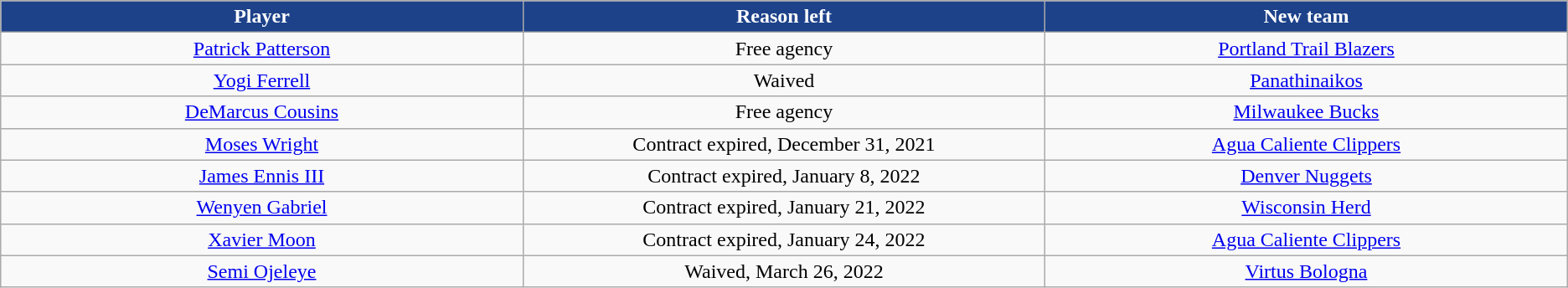<table class="wikitable sortable sortable" style="text-align: center">
<tr>
<th style="background:#1d428a; color:white" width="10%">Player</th>
<th style="background:#1d428a; color:white" width="10%">Reason left</th>
<th style="background:#1d428a; color:white" width="10%">New team</th>
</tr>
<tr>
<td><a href='#'>Patrick Patterson</a></td>
<td>Free agency</td>
<td><a href='#'>Portland Trail Blazers</a></td>
</tr>
<tr>
<td><a href='#'>Yogi Ferrell</a></td>
<td>Waived</td>
<td><a href='#'>Panathinaikos</a></td>
</tr>
<tr>
<td><a href='#'>DeMarcus Cousins</a></td>
<td>Free agency</td>
<td><a href='#'>Milwaukee Bucks</a></td>
</tr>
<tr>
<td><a href='#'>Moses Wright</a></td>
<td>Contract expired, December 31, 2021</td>
<td><a href='#'>Agua Caliente Clippers</a></td>
</tr>
<tr>
<td><a href='#'>James Ennis III</a></td>
<td>Contract expired, January 8, 2022</td>
<td><a href='#'>Denver Nuggets</a></td>
</tr>
<tr>
<td><a href='#'>Wenyen Gabriel</a></td>
<td>Contract expired, January 21, 2022</td>
<td><a href='#'>Wisconsin Herd</a></td>
</tr>
<tr>
<td><a href='#'>Xavier Moon</a></td>
<td>Contract expired, January 24, 2022</td>
<td><a href='#'>Agua Caliente Clippers</a></td>
</tr>
<tr>
<td><a href='#'>Semi Ojeleye</a></td>
<td>Waived, March 26, 2022</td>
<td><a href='#'>Virtus Bologna</a></td>
</tr>
</table>
